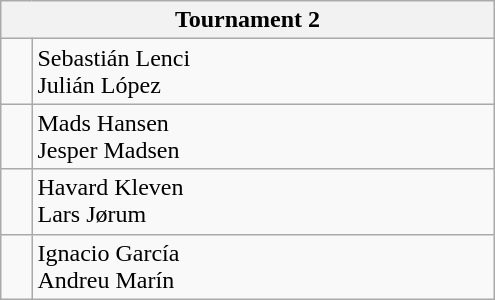<table class="wikitable" style="width:330px;">
<tr>
<th colspan="2">Tournament 2</th>
</tr>
<tr>
<td></td>
<td>Sebastián Lenci<br>Julián López</td>
</tr>
<tr>
<td></td>
<td>Mads Hansen<br>Jesper Madsen</td>
</tr>
<tr>
<td></td>
<td>Havard Kleven<br>Lars Jørum</td>
</tr>
<tr>
<td></td>
<td>Ignacio García<br>Andreu Marín</td>
</tr>
</table>
